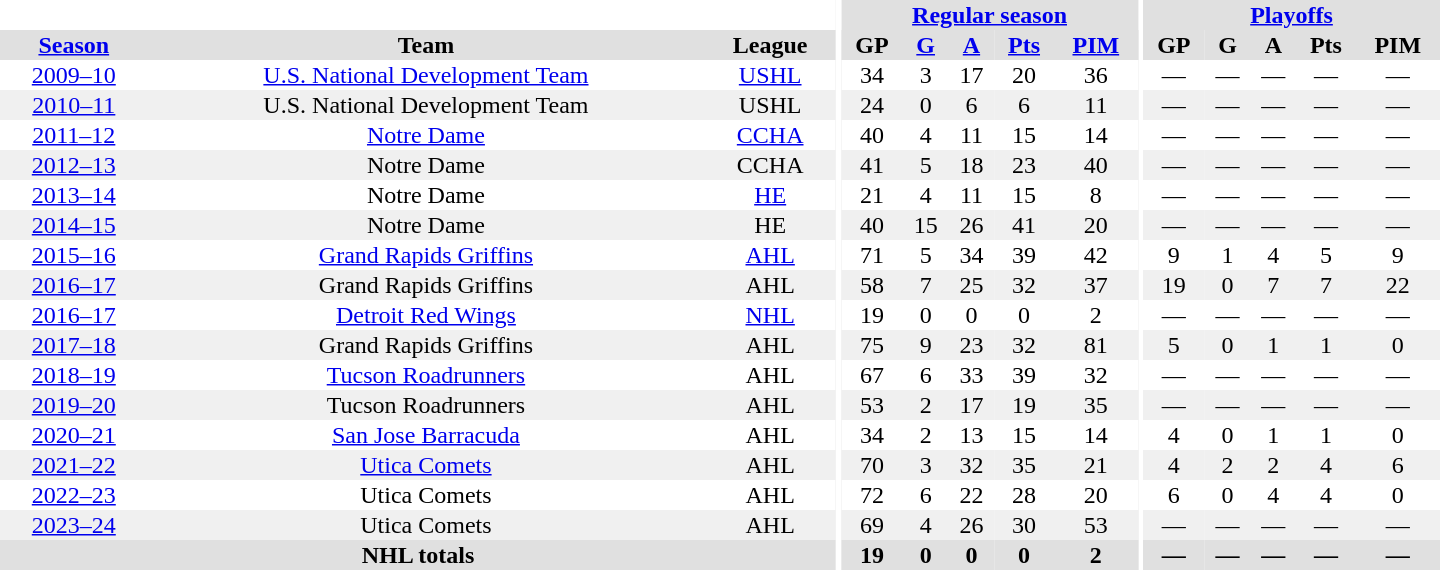<table border="0" cellpadding="1" cellspacing="0" style="text-align:center; width:60em;">
<tr bgcolor="#e0e0e0">
<th colspan="3" bgcolor="#ffffff"></th>
<th rowspan="99" bgcolor="#ffffff"></th>
<th colspan="5"><a href='#'>Regular season</a></th>
<th rowspan="99" bgcolor="#ffffff"></th>
<th colspan="5"><a href='#'>Playoffs</a></th>
</tr>
<tr bgcolor="#e0e0e0">
<th><a href='#'>Season</a></th>
<th>Team</th>
<th>League</th>
<th>GP</th>
<th><a href='#'>G</a></th>
<th><a href='#'>A</a></th>
<th><a href='#'>Pts</a></th>
<th><a href='#'>PIM</a></th>
<th>GP</th>
<th>G</th>
<th>A</th>
<th>Pts</th>
<th>PIM</th>
</tr>
<tr>
<td><a href='#'>2009–10</a></td>
<td><a href='#'>U.S. National Development Team</a></td>
<td><a href='#'>USHL</a></td>
<td>34</td>
<td>3</td>
<td>17</td>
<td>20</td>
<td>36</td>
<td>—</td>
<td>—</td>
<td>—</td>
<td>—</td>
<td>—</td>
</tr>
<tr bgcolor="#f0f0f0">
<td><a href='#'>2010–11</a></td>
<td>U.S. National Development Team</td>
<td>USHL</td>
<td>24</td>
<td>0</td>
<td>6</td>
<td>6</td>
<td>11</td>
<td>—</td>
<td>—</td>
<td>—</td>
<td>—</td>
<td>—</td>
</tr>
<tr>
<td><a href='#'>2011–12</a></td>
<td><a href='#'>Notre Dame</a></td>
<td><a href='#'>CCHA</a></td>
<td>40</td>
<td>4</td>
<td>11</td>
<td>15</td>
<td>14</td>
<td>—</td>
<td>—</td>
<td>—</td>
<td>—</td>
<td>—</td>
</tr>
<tr bgcolor="#f0f0f0">
<td><a href='#'>2012–13</a></td>
<td>Notre Dame</td>
<td>CCHA</td>
<td>41</td>
<td>5</td>
<td>18</td>
<td>23</td>
<td>40</td>
<td>—</td>
<td>—</td>
<td>—</td>
<td>—</td>
<td>—</td>
</tr>
<tr>
<td><a href='#'>2013–14</a></td>
<td>Notre Dame</td>
<td><a href='#'>HE</a></td>
<td>21</td>
<td>4</td>
<td>11</td>
<td>15</td>
<td>8</td>
<td>—</td>
<td>—</td>
<td>—</td>
<td>—</td>
<td>—</td>
</tr>
<tr bgcolor="#f0f0f0">
<td><a href='#'>2014–15</a></td>
<td>Notre Dame</td>
<td>HE</td>
<td>40</td>
<td>15</td>
<td>26</td>
<td>41</td>
<td>20</td>
<td>—</td>
<td>—</td>
<td>—</td>
<td>—</td>
<td>—</td>
</tr>
<tr>
<td><a href='#'>2015–16</a></td>
<td><a href='#'>Grand Rapids Griffins</a></td>
<td><a href='#'>AHL</a></td>
<td>71</td>
<td>5</td>
<td>34</td>
<td>39</td>
<td>42</td>
<td>9</td>
<td>1</td>
<td>4</td>
<td>5</td>
<td>9</td>
</tr>
<tr bgcolor="#f0f0f0">
<td><a href='#'>2016–17</a></td>
<td>Grand Rapids Griffins</td>
<td>AHL</td>
<td>58</td>
<td>7</td>
<td>25</td>
<td>32</td>
<td>37</td>
<td>19</td>
<td>0</td>
<td>7</td>
<td>7</td>
<td>22</td>
</tr>
<tr>
<td><a href='#'>2016–17</a></td>
<td><a href='#'>Detroit Red Wings</a></td>
<td><a href='#'>NHL</a></td>
<td>19</td>
<td>0</td>
<td>0</td>
<td>0</td>
<td>2</td>
<td>—</td>
<td>—</td>
<td>—</td>
<td>—</td>
<td>—</td>
</tr>
<tr bgcolor="#f0f0f0">
<td><a href='#'>2017–18</a></td>
<td>Grand Rapids Griffins</td>
<td>AHL</td>
<td>75</td>
<td>9</td>
<td>23</td>
<td>32</td>
<td>81</td>
<td>5</td>
<td>0</td>
<td>1</td>
<td>1</td>
<td>0</td>
</tr>
<tr>
<td><a href='#'>2018–19</a></td>
<td><a href='#'>Tucson Roadrunners</a></td>
<td>AHL</td>
<td>67</td>
<td>6</td>
<td>33</td>
<td>39</td>
<td>32</td>
<td>—</td>
<td>—</td>
<td>—</td>
<td>—</td>
<td>—</td>
</tr>
<tr bgcolor="#f0f0f0">
<td><a href='#'>2019–20</a></td>
<td>Tucson Roadrunners</td>
<td>AHL</td>
<td>53</td>
<td>2</td>
<td>17</td>
<td>19</td>
<td>35</td>
<td>—</td>
<td>—</td>
<td>—</td>
<td>—</td>
<td>—</td>
</tr>
<tr>
<td><a href='#'>2020–21</a></td>
<td><a href='#'>San Jose Barracuda</a></td>
<td>AHL</td>
<td>34</td>
<td>2</td>
<td>13</td>
<td>15</td>
<td>14</td>
<td>4</td>
<td>0</td>
<td>1</td>
<td>1</td>
<td>0</td>
</tr>
<tr bgcolor="#f0f0f0">
<td><a href='#'>2021–22</a></td>
<td><a href='#'>Utica Comets</a></td>
<td>AHL</td>
<td>70</td>
<td>3</td>
<td>32</td>
<td>35</td>
<td>21</td>
<td>4</td>
<td>2</td>
<td>2</td>
<td>4</td>
<td>6</td>
</tr>
<tr>
<td><a href='#'>2022–23</a></td>
<td>Utica Comets</td>
<td>AHL</td>
<td>72</td>
<td>6</td>
<td>22</td>
<td>28</td>
<td>20</td>
<td>6</td>
<td>0</td>
<td>4</td>
<td>4</td>
<td>0</td>
</tr>
<tr bgcolor="f0f0f0">
<td><a href='#'>2023–24</a></td>
<td>Utica Comets</td>
<td>AHL</td>
<td>69</td>
<td>4</td>
<td>26</td>
<td>30</td>
<td>53</td>
<td>—</td>
<td>—</td>
<td>—</td>
<td>—</td>
<td>—</td>
</tr>
<tr bgcolor="#e0e0e0">
<th colspan="3">NHL totals</th>
<th>19</th>
<th>0</th>
<th>0</th>
<th>0</th>
<th>2</th>
<th>—</th>
<th>—</th>
<th>—</th>
<th>—</th>
<th>—</th>
</tr>
</table>
